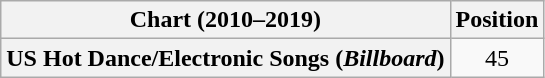<table class="wikitable plainrowheaders" style="text-align:center">
<tr>
<th scope="col">Chart (2010–2019)</th>
<th scope="col">Position</th>
</tr>
<tr>
<th scope="row">US Hot Dance/Electronic Songs (<em>Billboard</em>)</th>
<td>45</td>
</tr>
</table>
